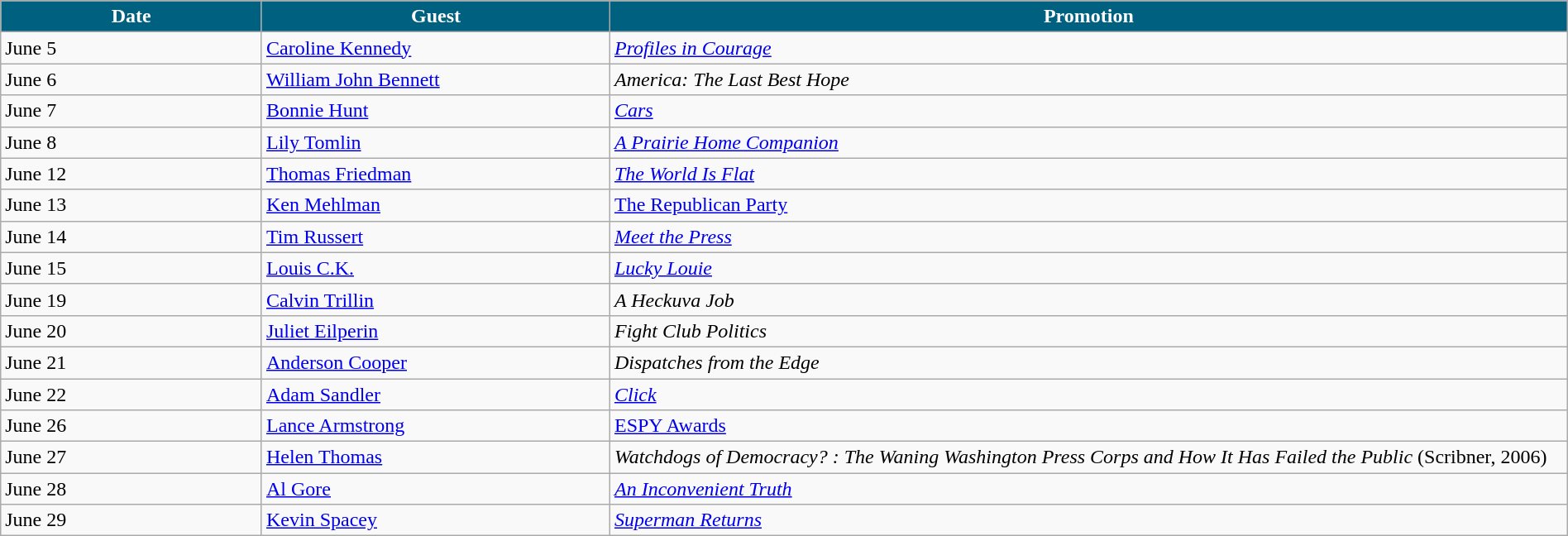<table class="wikitable" width="100%">
<tr bgcolor="#CCCCCC">
<th width="15%" style="background:#006080; color:#FFFFFF">Date</th>
<th width="20%" style="background:#006080; color:#FFFFFF">Guest</th>
<th width="55%" style="background:#006080; color:#FFFFFF">Promotion</th>
</tr>
<tr>
<td>June 5</td>
<td><a href='#'>Caroline Kennedy</a></td>
<td><em><a href='#'>Profiles in Courage</a></em></td>
</tr>
<tr>
<td>June 6</td>
<td><a href='#'>William John Bennett</a></td>
<td><em>America: The Last Best Hope</em></td>
</tr>
<tr>
<td>June 7</td>
<td><a href='#'>Bonnie Hunt</a></td>
<td><em><a href='#'>Cars</a></em></td>
</tr>
<tr>
<td>June 8</td>
<td><a href='#'>Lily Tomlin</a></td>
<td><em><a href='#'>A Prairie Home Companion</a></em></td>
</tr>
<tr>
<td>June 12</td>
<td><a href='#'>Thomas Friedman</a></td>
<td><em><a href='#'>The World Is Flat</a></em></td>
</tr>
<tr>
<td>June 13</td>
<td><a href='#'>Ken Mehlman</a></td>
<td><a href='#'>The Republican Party</a></td>
</tr>
<tr>
<td>June 14</td>
<td><a href='#'>Tim Russert</a></td>
<td><em><a href='#'>Meet the Press</a></em></td>
</tr>
<tr>
<td>June 15</td>
<td><a href='#'>Louis C.K.</a></td>
<td><em><a href='#'>Lucky Louie</a></em></td>
</tr>
<tr>
<td>June 19</td>
<td><a href='#'>Calvin Trillin</a></td>
<td><em>A Heckuva Job</em></td>
</tr>
<tr>
<td>June 20</td>
<td><a href='#'>Juliet Eilperin</a></td>
<td><em>Fight Club Politics</em></td>
</tr>
<tr>
<td>June 21</td>
<td><a href='#'>Anderson Cooper</a></td>
<td><em>Dispatches from the Edge</em></td>
</tr>
<tr>
<td>June 22</td>
<td><a href='#'>Adam Sandler</a></td>
<td><em><a href='#'>Click</a></em></td>
</tr>
<tr>
<td>June 26</td>
<td><a href='#'>Lance Armstrong</a></td>
<td><a href='#'>ESPY Awards</a></td>
</tr>
<tr>
<td>June 27</td>
<td><a href='#'>Helen Thomas</a></td>
<td><em>Watchdogs of Democracy? : The Waning Washington Press Corps and How It Has Failed the Public</em> (Scribner, 2006) </td>
</tr>
<tr>
<td>June 28</td>
<td><a href='#'>Al Gore</a></td>
<td><em><a href='#'>An Inconvenient Truth</a></em></td>
</tr>
<tr>
<td>June 29</td>
<td><a href='#'>Kevin Spacey</a></td>
<td><em><a href='#'>Superman Returns</a></em></td>
</tr>
</table>
